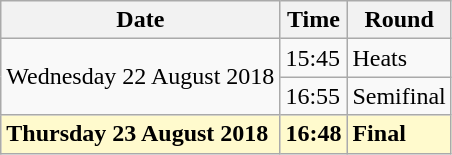<table class="wikitable">
<tr>
<th>Date</th>
<th>Time</th>
<th>Round</th>
</tr>
<tr>
<td rowspan=2>Wednesday 22 August 2018</td>
<td>15:45</td>
<td>Heats</td>
</tr>
<tr>
<td>16:55</td>
<td>Semifinal</td>
</tr>
<tr>
<td style=background:lemonchiffon><strong>Thursday 23 August 2018</strong></td>
<td style=background:lemonchiffon><strong>16:48</strong></td>
<td style=background:lemonchiffon><strong>Final</strong></td>
</tr>
</table>
